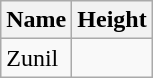<table class="wikitable" border="1">
<tr>
<th><strong>Name</strong></th>
<th><strong>Height</strong></th>
</tr>
<tr>
<td>Zunil</td>
<td></td>
</tr>
</table>
